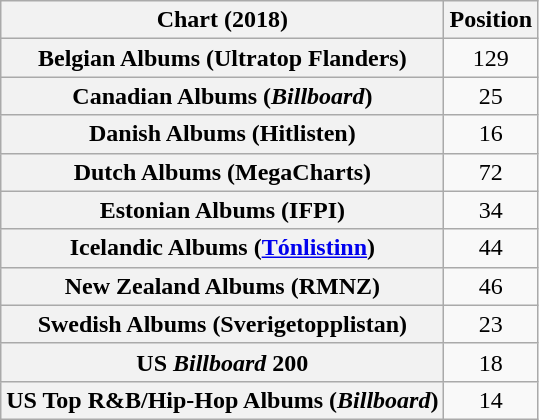<table class="wikitable sortable plainrowheaders" style="text-align:center">
<tr>
<th scope="col">Chart (2018)</th>
<th scope="col">Position</th>
</tr>
<tr>
<th scope="row">Belgian Albums (Ultratop Flanders)</th>
<td>129</td>
</tr>
<tr>
<th scope="row">Canadian Albums (<em>Billboard</em>)</th>
<td>25</td>
</tr>
<tr>
<th scope="row">Danish Albums (Hitlisten)</th>
<td>16</td>
</tr>
<tr>
<th scope="row">Dutch Albums (MegaCharts)</th>
<td>72</td>
</tr>
<tr>
<th scope="row">Estonian Albums (IFPI)</th>
<td>34</td>
</tr>
<tr>
<th scope="row">Icelandic Albums (<a href='#'>Tónlistinn</a>)</th>
<td>44</td>
</tr>
<tr>
<th scope="row">New Zealand Albums (RMNZ)</th>
<td>46</td>
</tr>
<tr>
<th scope="row">Swedish Albums (Sverigetopplistan)</th>
<td>23</td>
</tr>
<tr>
<th scope="row">US <em>Billboard</em> 200</th>
<td>18</td>
</tr>
<tr>
<th scope="row">US Top R&B/Hip-Hop Albums (<em>Billboard</em>)</th>
<td>14</td>
</tr>
</table>
